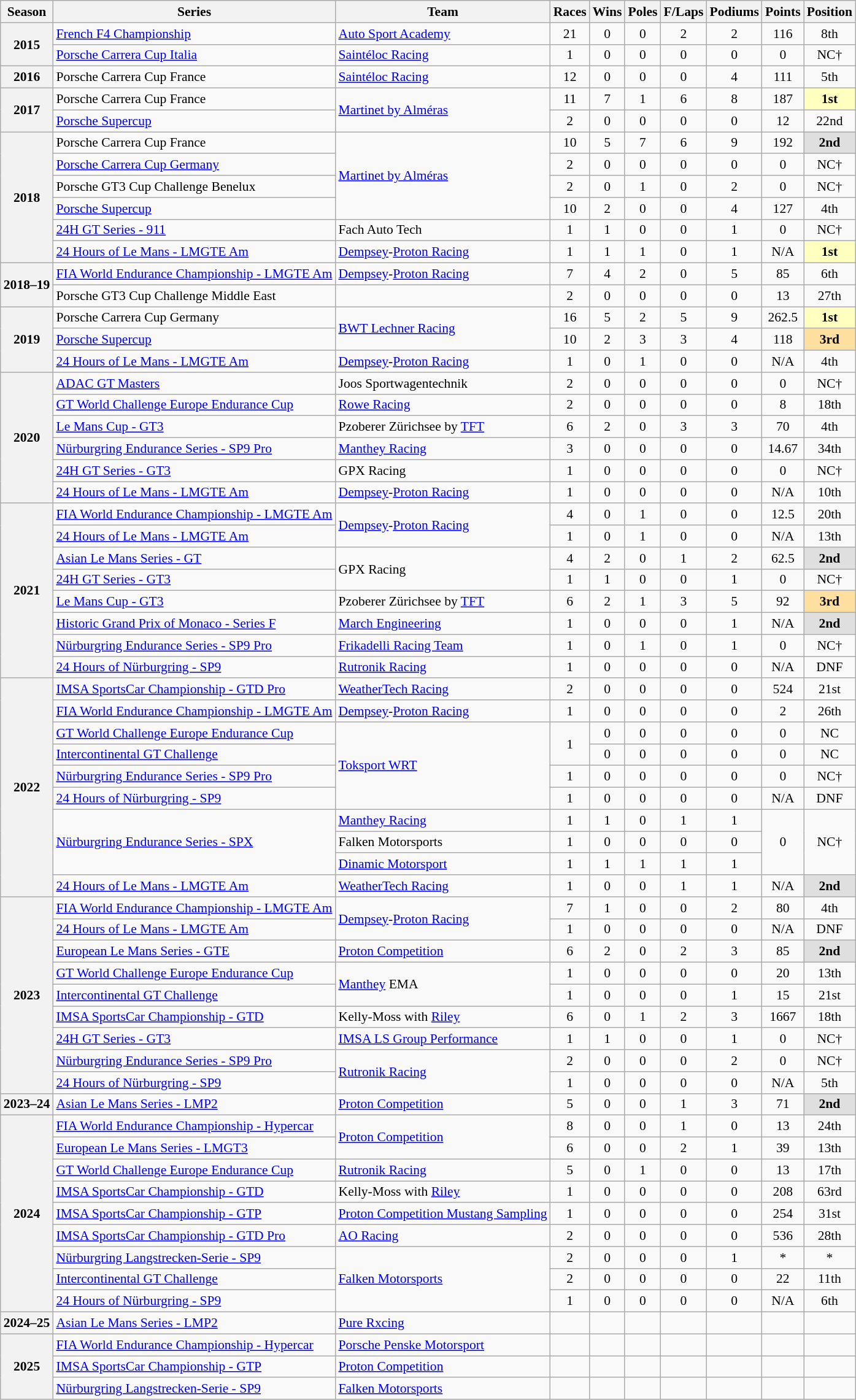<table class="wikitable" style="font-size: 90%; text-align:center">
<tr>
<th>Season</th>
<th>Series</th>
<th>Team</th>
<th>Races</th>
<th>Wins</th>
<th>Poles</th>
<th>F/Laps</th>
<th>Podiums</th>
<th>Points</th>
<th>Position</th>
</tr>
<tr>
<th rowspan="2">2015</th>
<td align=left><a href='#'>French F4 Championship</a></td>
<td align=left><a href='#'>Auto Sport Academy</a></td>
<td>21</td>
<td>0</td>
<td>0</td>
<td>2</td>
<td>2</td>
<td>116</td>
<td>8th</td>
</tr>
<tr>
<td align=left><a href='#'>Porsche Carrera Cup Italia</a></td>
<td align=left><a href='#'>Saintéloc Racing</a></td>
<td>1</td>
<td>0</td>
<td>0</td>
<td>0</td>
<td>0</td>
<td>0</td>
<td>NC†</td>
</tr>
<tr>
<th>2016</th>
<td align=left>Porsche Carrera Cup France</td>
<td align=left><a href='#'>Saintéloc Racing</a></td>
<td>12</td>
<td>0</td>
<td>0</td>
<td>0</td>
<td>4</td>
<td>111</td>
<td>5th</td>
</tr>
<tr>
<th rowspan=2>2017</th>
<td align=left>Porsche Carrera Cup France</td>
<td rowspan="2" align=left><a href='#'>Martinet by Alméras</a></td>
<td>11</td>
<td>7</td>
<td>1</td>
<td>6</td>
<td>8</td>
<td>187</td>
<td style="background:#FFFFBF;"><strong>1st</strong></td>
</tr>
<tr>
<td align=left><a href='#'>Porsche Supercup</a></td>
<td>2</td>
<td>0</td>
<td>0</td>
<td>0</td>
<td>0</td>
<td>12</td>
<td>22nd</td>
</tr>
<tr>
<th rowspan="6">2018</th>
<td align=left>Porsche Carrera Cup France</td>
<td rowspan="4" align=left><a href='#'>Martinet by Alméras</a></td>
<td>10</td>
<td>5</td>
<td>7</td>
<td>6</td>
<td>9</td>
<td>192</td>
<td style="background:#DFDFDF;"><strong>2nd</strong></td>
</tr>
<tr>
<td align=left><a href='#'>Porsche Carrera Cup Germany</a></td>
<td>2</td>
<td>0</td>
<td>0</td>
<td>0</td>
<td>0</td>
<td>0</td>
<td>NC†</td>
</tr>
<tr>
<td align=left>Porsche GT3 Cup Challenge Benelux</td>
<td>2</td>
<td>0</td>
<td>1</td>
<td>0</td>
<td>2</td>
<td>0</td>
<td>NC†</td>
</tr>
<tr>
<td align=left><a href='#'>Porsche Supercup</a></td>
<td>10</td>
<td>2</td>
<td>0</td>
<td>0</td>
<td>4</td>
<td>127</td>
<td>4th</td>
</tr>
<tr>
<td align=left><a href='#'>24H GT Series - 911</a></td>
<td align=left>Fach Auto Tech</td>
<td>1</td>
<td>1</td>
<td>0</td>
<td>0</td>
<td>1</td>
<td>0</td>
<td>NC†</td>
</tr>
<tr>
<td align=left><a href='#'>24 Hours of Le Mans - LMGTE Am</a></td>
<td align=left><a href='#'>Dempsey</a>-<a href='#'>Proton Racing</a></td>
<td>1</td>
<td>1</td>
<td>1</td>
<td>0</td>
<td>1</td>
<td>N/A</td>
<td style="background:#FFFFBF;"><strong>1st</strong></td>
</tr>
<tr>
<th rowspan="2">2018–19</th>
<td align=left><a href='#'>FIA World Endurance Championship - LMGTE Am</a></td>
<td align=left><a href='#'>Dempsey</a>-<a href='#'>Proton Racing</a></td>
<td>7</td>
<td>4</td>
<td>2</td>
<td>0</td>
<td>5</td>
<td>85</td>
<td>6th</td>
</tr>
<tr>
<td align=left>Porsche GT3 Cup Challenge Middle East</td>
<td></td>
<td>2</td>
<td>0</td>
<td>0</td>
<td>0</td>
<td>0</td>
<td>13</td>
<td>27th</td>
</tr>
<tr>
<th rowspan="3">2019</th>
<td align=left>Porsche Carrera Cup Germany</td>
<td rowspan="2" align=left><a href='#'>BWT Lechner Racing</a></td>
<td>16</td>
<td>5</td>
<td>2</td>
<td>5</td>
<td>9</td>
<td>262.5</td>
<td style="background:#FFFFBF;"><strong>1st</strong></td>
</tr>
<tr>
<td align=left><a href='#'>Porsche Supercup</a></td>
<td>10</td>
<td>2</td>
<td>3</td>
<td>3</td>
<td>4</td>
<td>118</td>
<td style="background:#FFDF9F;"><strong>3rd</strong></td>
</tr>
<tr>
<td align=left><a href='#'>24 Hours of Le Mans - LMGTE Am</a></td>
<td align=left><a href='#'>Dempsey</a>-<a href='#'>Proton Racing</a></td>
<td>1</td>
<td>0</td>
<td>1</td>
<td>0</td>
<td>0</td>
<td>N/A</td>
<td>4th</td>
</tr>
<tr>
<th rowspan="6">2020</th>
<td align=left><a href='#'>ADAC GT Masters</a></td>
<td align=left>Joos Sportwagentechnik</td>
<td>2</td>
<td>0</td>
<td>0</td>
<td>0</td>
<td>0</td>
<td>0</td>
<td>NC†</td>
</tr>
<tr>
<td align=left><a href='#'>GT World Challenge Europe Endurance Cup</a></td>
<td align=left><a href='#'>Rowe Racing</a></td>
<td>2</td>
<td>0</td>
<td>0</td>
<td>0</td>
<td>0</td>
<td>8</td>
<td>18th</td>
</tr>
<tr>
<td align=left><a href='#'>Le Mans Cup - GT3</a></td>
<td align=left>Pzoberer Zürichsee by <a href='#'>TFT</a></td>
<td>6</td>
<td>2</td>
<td>0</td>
<td>3</td>
<td>3</td>
<td>70</td>
<td>4th</td>
</tr>
<tr>
<td align=left><a href='#'>Nürburgring Endurance Series - SP9 Pro</a></td>
<td align=left><a href='#'>Manthey Racing</a></td>
<td>3</td>
<td>0</td>
<td>0</td>
<td>0</td>
<td>0</td>
<td>14.67</td>
<td>34th</td>
</tr>
<tr>
<td align=left><a href='#'>24H GT Series - GT3</a></td>
<td align=left>GPX Racing</td>
<td>1</td>
<td>0</td>
<td>0</td>
<td>0</td>
<td>0</td>
<td>0</td>
<td>NC†</td>
</tr>
<tr>
<td align=left><a href='#'>24 Hours of Le Mans - LMGTE Am</a></td>
<td align=left><a href='#'>Dempsey</a>-<a href='#'>Proton Racing</a></td>
<td>1</td>
<td>0</td>
<td>0</td>
<td>0</td>
<td>0</td>
<td>N/A</td>
<td>10th</td>
</tr>
<tr>
<th rowspan="8">2021</th>
<td align=left><a href='#'>FIA World Endurance Championship - LMGTE Am</a></td>
<td rowspan="2" align=left><a href='#'>Dempsey</a>-<a href='#'>Proton Racing</a></td>
<td>4</td>
<td>0</td>
<td>1</td>
<td>0</td>
<td>0</td>
<td>12.5</td>
<td>20th</td>
</tr>
<tr>
<td align=left><a href='#'>24 Hours of Le Mans - LMGTE Am</a></td>
<td>1</td>
<td>0</td>
<td>1</td>
<td>0</td>
<td>0</td>
<td>N/A</td>
<td>13th</td>
</tr>
<tr>
<td align=left><a href='#'>Asian Le Mans Series - GT</a></td>
<td rowspan="2" align="left">GPX Racing</td>
<td>4</td>
<td>2</td>
<td>0</td>
<td>1</td>
<td>2</td>
<td>62.5</td>
<td style="background:#DFDFDF;"><strong>2nd</strong></td>
</tr>
<tr>
<td align=left><a href='#'>24H GT Series - GT3</a></td>
<td>1</td>
<td>1</td>
<td>0</td>
<td>0</td>
<td>1</td>
<td>0</td>
<td>NC†</td>
</tr>
<tr>
<td align=left><a href='#'>Le Mans Cup - GT3</a></td>
<td align=left>Pzoberer Zürichsee by <a href='#'>TFT</a></td>
<td>6</td>
<td>2</td>
<td>1</td>
<td>3</td>
<td>5</td>
<td>92</td>
<td style="background:#FFDF9F;"><strong>3rd</strong></td>
</tr>
<tr>
<td align=left><a href='#'>Historic Grand Prix of Monaco - Series F</a></td>
<td align=left><a href='#'>March Engineering</a></td>
<td>1</td>
<td>0</td>
<td>0</td>
<td>0</td>
<td>1</td>
<td>N/A</td>
<td style="background:#DFDFDF;"><strong>2nd</strong></td>
</tr>
<tr>
<td align=left><a href='#'>Nürburgring Endurance Series - SP9 Pro</a></td>
<td align=left><a href='#'>Frikadelli Racing Team</a></td>
<td>1</td>
<td>0</td>
<td>1</td>
<td>0</td>
<td>1</td>
<td>0</td>
<td>NC†</td>
</tr>
<tr>
<td align=left><a href='#'>24 Hours of Nürburgring - SP9</a></td>
<td align=left><a href='#'>Rutronik Racing</a></td>
<td>1</td>
<td>0</td>
<td>0</td>
<td>0</td>
<td>0</td>
<td>N/A</td>
<td>DNF</td>
</tr>
<tr>
<th rowspan="10">2022</th>
<td align=left><a href='#'>IMSA SportsCar Championship - GTD Pro</a></td>
<td align=left><a href='#'>WeatherTech Racing</a></td>
<td>2</td>
<td>0</td>
<td>0</td>
<td>0</td>
<td>0</td>
<td>524</td>
<td>21st</td>
</tr>
<tr>
<td align=left><a href='#'>FIA World Endurance Championship - LMGTE Am</a></td>
<td align=left><a href='#'>Dempsey</a>-<a href='#'>Proton Racing</a></td>
<td>1</td>
<td>0</td>
<td>0</td>
<td>0</td>
<td>0</td>
<td>2</td>
<td>26th</td>
</tr>
<tr>
<td align=left><a href='#'>GT World Challenge Europe Endurance Cup</a></td>
<td rowspan="4" align="left"><a href='#'>Toksport WRT</a></td>
<td rowspan="2">1</td>
<td>0</td>
<td>0</td>
<td>0</td>
<td>0</td>
<td>0</td>
<td>NC</td>
</tr>
<tr>
<td align=left><a href='#'>Intercontinental GT Challenge</a></td>
<td>0</td>
<td>0</td>
<td>0</td>
<td>0</td>
<td>0</td>
<td>NC</td>
</tr>
<tr>
<td align=left><a href='#'>Nürburgring Endurance Series - SP9 Pro</a></td>
<td>1</td>
<td>0</td>
<td>0</td>
<td>0</td>
<td>0</td>
<td>0</td>
<td>NC†</td>
</tr>
<tr>
<td align=left><a href='#'>24 Hours of Nürburgring - SP9</a></td>
<td>1</td>
<td>0</td>
<td>0</td>
<td>0</td>
<td>0</td>
<td>N/A</td>
<td>DNF</td>
</tr>
<tr>
<td rowspan="3" align=left><a href='#'>Nürburgring Endurance Series - SPX</a></td>
<td align=left><a href='#'>Manthey Racing</a></td>
<td>1</td>
<td>1</td>
<td>0</td>
<td>1</td>
<td>1</td>
<td rowspan="3">0</td>
<td rowspan="3">NC†</td>
</tr>
<tr>
<td align=left>Falken Motorsports</td>
<td>1</td>
<td>0</td>
<td>0</td>
<td>0</td>
<td>0</td>
</tr>
<tr>
<td align=left><a href='#'>Dinamic Motorsport</a></td>
<td>1</td>
<td>1</td>
<td>1</td>
<td>1</td>
<td>1</td>
</tr>
<tr>
<td align=left><a href='#'>24 Hours of Le Mans - LMGTE Am</a></td>
<td align=left><a href='#'>WeatherTech Racing</a></td>
<td>1</td>
<td>0</td>
<td>0</td>
<td>1</td>
<td>1</td>
<td>N/A</td>
<td style="background:#DFDFDF;"><strong>2nd</strong></td>
</tr>
<tr>
<th rowspan="9">2023</th>
<td align=left><a href='#'>FIA World Endurance Championship - LMGTE Am</a></td>
<td rowspan="2" align="left"><a href='#'>Dempsey</a>-<a href='#'>Proton Racing</a></td>
<td>7</td>
<td>1</td>
<td>0</td>
<td>0</td>
<td>2</td>
<td>80</td>
<td>4th</td>
</tr>
<tr>
<td align=left><a href='#'>24 Hours of Le Mans - LMGTE Am</a></td>
<td>1</td>
<td>0</td>
<td>0</td>
<td>0</td>
<td>0</td>
<td>N/A</td>
<td>DNF</td>
</tr>
<tr>
<td align=left><a href='#'>European Le Mans Series - GTE</a></td>
<td align=left><a href='#'>Proton Competition</a></td>
<td>6</td>
<td>2</td>
<td>0</td>
<td>2</td>
<td>3</td>
<td>85</td>
<td style="background:#DFDFDF;"><strong>2nd</strong></td>
</tr>
<tr>
<td align=left><a href='#'>GT World Challenge Europe Endurance Cup</a></td>
<td rowspan="2" align="left"><a href='#'>Manthey</a> EMA</td>
<td>1</td>
<td>0</td>
<td>0</td>
<td>0</td>
<td>0</td>
<td>20</td>
<td>13th</td>
</tr>
<tr>
<td align=left><a href='#'>Intercontinental GT Challenge</a></td>
<td>1</td>
<td>0</td>
<td>0</td>
<td>0</td>
<td>1</td>
<td>15</td>
<td>21st</td>
</tr>
<tr>
<td align="left"><a href='#'>IMSA SportsCar Championship - GTD</a></td>
<td align="left">Kelly-Moss with <a href='#'>Riley</a></td>
<td>6</td>
<td>0</td>
<td>1</td>
<td>2</td>
<td>3</td>
<td>1667</td>
<td>18th</td>
</tr>
<tr>
<td align=left><a href='#'>24H GT Series - GT3</a></td>
<td align=left><a href='#'>IMSA LS Group Performance</a></td>
<td>1</td>
<td>1</td>
<td>0</td>
<td>0</td>
<td>1</td>
<td>0</td>
<td>NC†</td>
</tr>
<tr>
<td align=left><a href='#'>Nürburgring Endurance Series - SP9 Pro</a></td>
<td rowspan="2" align=left><a href='#'>Rutronik Racing</a></td>
<td>2</td>
<td>0</td>
<td>0</td>
<td>0</td>
<td>2</td>
<td>0</td>
<td>NC†</td>
</tr>
<tr>
<td align="left"><a href='#'>24 Hours of Nürburgring - SP9</a></td>
<td>1</td>
<td>0</td>
<td>0</td>
<td>0</td>
<td>0</td>
<td>N/A</td>
<td>5th</td>
</tr>
<tr>
<th>2023–24</th>
<td align=left><a href='#'>Asian Le Mans Series - LMP2</a></td>
<td align=left><a href='#'>Proton Competition</a></td>
<td>5</td>
<td>0</td>
<td>0</td>
<td>1</td>
<td>3</td>
<td>71</td>
<td style="background:#DFDFDF;"><strong>2nd</strong></td>
</tr>
<tr>
<th rowspan="9">2024</th>
<td align=left><a href='#'>FIA World Endurance Championship - Hypercar</a></td>
<td rowspan="2" align=left><a href='#'>Proton Competition</a></td>
<td>8</td>
<td>0</td>
<td>0</td>
<td>1</td>
<td>0</td>
<td>13</td>
<td>24th</td>
</tr>
<tr>
<td align=left><a href='#'>European Le Mans Series - LMGT3</a></td>
<td>6</td>
<td>0</td>
<td>0</td>
<td>2</td>
<td>1</td>
<td>39</td>
<td>13th</td>
</tr>
<tr>
<td align=left><a href='#'>GT World Challenge Europe Endurance Cup</a></td>
<td align=left><a href='#'>Rutronik Racing</a></td>
<td>5</td>
<td>0</td>
<td>1</td>
<td>0</td>
<td>0</td>
<td>13</td>
<td>17th</td>
</tr>
<tr>
<td align=left><a href='#'>IMSA SportsCar Championship - GTD</a></td>
<td align=left>Kelly-Moss with <a href='#'>Riley</a></td>
<td>1</td>
<td>0</td>
<td>0</td>
<td>0</td>
<td>0</td>
<td>208</td>
<td>63rd</td>
</tr>
<tr>
<td align=left><a href='#'>IMSA SportsCar Championship - GTP</a></td>
<td align=left><a href='#'>Proton Competition Mustang Sampling</a></td>
<td>1</td>
<td>0</td>
<td>0</td>
<td>0</td>
<td>0</td>
<td>254</td>
<td>31st</td>
</tr>
<tr>
<td align=left><a href='#'>IMSA SportsCar Championship - GTD Pro</a></td>
<td align=left><a href='#'>AO Racing</a></td>
<td>2</td>
<td>0</td>
<td>0</td>
<td>0</td>
<td>0</td>
<td>536</td>
<td>28th</td>
</tr>
<tr>
<td align=left><a href='#'>Nürburgring Langstrecken-Serie - SP9</a></td>
<td rowspan="3" align="left"><a href='#'>Falken Motorsports</a></td>
<td>2</td>
<td>0</td>
<td>0</td>
<td>0</td>
<td>1</td>
<td>*</td>
<td>*</td>
</tr>
<tr>
<td align=left><a href='#'>Intercontinental GT Challenge</a></td>
<td>2</td>
<td>0</td>
<td>0</td>
<td>0</td>
<td>0</td>
<td>22</td>
<td>11th</td>
</tr>
<tr>
<td align=left><a href='#'>24 Hours of Nürburgring - SP9</a></td>
<td>1</td>
<td>0</td>
<td>0</td>
<td>0</td>
<td>0</td>
<td>N/A</td>
<td>6th</td>
</tr>
<tr>
<th>2024–25</th>
<td align=left><a href='#'>Asian Le Mans Series - LMP2</a></td>
<td align=left><a href='#'>Pure Rxcing</a></td>
<td></td>
<td></td>
<td></td>
<td></td>
<td></td>
<td></td>
<td></td>
</tr>
<tr>
<th rowspan="3">2025</th>
<td align=left><a href='#'>FIA World Endurance Championship - Hypercar</a></td>
<td align=left><a href='#'>Porsche Penske Motorsport</a></td>
<td></td>
<td></td>
<td></td>
<td></td>
<td></td>
<td></td>
<td></td>
</tr>
<tr>
<td align=left><a href='#'>IMSA SportsCar Championship - GTP</a></td>
<td align=left><a href='#'>Proton Competition</a></td>
<td></td>
<td></td>
<td></td>
<td></td>
<td></td>
<td></td>
<td></td>
</tr>
<tr>
<td align=left><a href='#'>Nürburgring Langstrecken-Serie - SP9</a></td>
<td align=left><a href='#'>Falken Motorsports</a></td>
<td></td>
<td></td>
<td></td>
<td></td>
<td></td>
<td></td>
<td></td>
</tr>
</table>
